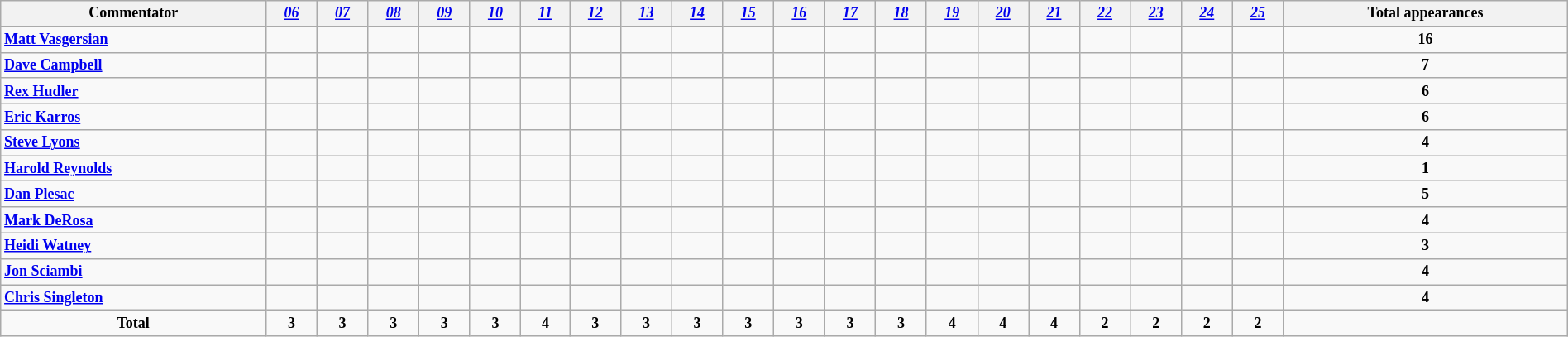<table class="wikitable sortable" style="width: 100%; text-align: center; font-size: 12px;">
<tr>
<th>Commentator</th>
<th><em><a href='#'>06</a></em></th>
<th><em><a href='#'>07</a></em></th>
<th><em><a href='#'>08</a></em></th>
<th><em><a href='#'>09</a></em></th>
<th><em><a href='#'>10</a></em></th>
<th><em><a href='#'>11</a></em></th>
<th><em><a href='#'>12</a></em></th>
<th><em><a href='#'>13</a></em></th>
<th><em><a href='#'>14</a></em></th>
<th><em><a href='#'>15</a></em></th>
<th><em><a href='#'>16</a></em></th>
<th><em><a href='#'>17</a></em></th>
<th><em><a href='#'>18</a></em></th>
<th><em><a href='#'>19</a></em></th>
<th><em><a href='#'>20</a></em></th>
<th><em><a href='#'>21</a></em></th>
<th><em><a href='#'>22</a></em></th>
<th><em><a href='#'>23</a></em></th>
<th><em><a href='#'>24</a></em></th>
<th><em><a href='#'>25</a></em></th>
<th>Total appearances</th>
</tr>
<tr>
<td style="text-align:left;"><strong><a href='#'>Matt Vasgersian</a></strong></td>
<td></td>
<td></td>
<td></td>
<td></td>
<td></td>
<td></td>
<td></td>
<td></td>
<td></td>
<td></td>
<td></td>
<td></td>
<td></td>
<td></td>
<td></td>
<td></td>
<td></td>
<td></td>
<td></td>
<td></td>
<td><strong>16</strong></td>
</tr>
<tr>
<td style="text-align:left;"><strong><a href='#'>Dave Campbell</a></strong></td>
<td></td>
<td></td>
<td></td>
<td></td>
<td></td>
<td></td>
<td></td>
<td></td>
<td></td>
<td></td>
<td></td>
<td></td>
<td></td>
<td></td>
<td></td>
<td></td>
<td></td>
<td></td>
<td></td>
<td></td>
<td><strong>7</strong></td>
</tr>
<tr>
<td style="text-align:left;"><strong><a href='#'>Rex Hudler</a></strong></td>
<td></td>
<td></td>
<td></td>
<td></td>
<td></td>
<td></td>
<td></td>
<td></td>
<td></td>
<td></td>
<td></td>
<td></td>
<td></td>
<td></td>
<td></td>
<td></td>
<td></td>
<td></td>
<td></td>
<td></td>
<td><strong>6</strong></td>
</tr>
<tr>
<td style="text-align:left;"><strong><a href='#'>Eric Karros</a></strong></td>
<td></td>
<td></td>
<td></td>
<td></td>
<td></td>
<td></td>
<td></td>
<td></td>
<td></td>
<td></td>
<td></td>
<td></td>
<td></td>
<td></td>
<td></td>
<td></td>
<td></td>
<td></td>
<td></td>
<td></td>
<td><strong>6</strong></td>
</tr>
<tr>
<td style="text-align:left;"><strong><a href='#'>Steve Lyons</a></strong></td>
<td></td>
<td></td>
<td></td>
<td></td>
<td></td>
<td></td>
<td></td>
<td></td>
<td></td>
<td></td>
<td></td>
<td></td>
<td></td>
<td></td>
<td></td>
<td></td>
<td></td>
<td></td>
<td></td>
<td></td>
<td><strong>4</strong></td>
</tr>
<tr>
<td style="text-align:left;"><strong><a href='#'>Harold Reynolds</a></strong></td>
<td></td>
<td></td>
<td></td>
<td></td>
<td></td>
<td></td>
<td></td>
<td></td>
<td></td>
<td></td>
<td></td>
<td></td>
<td></td>
<td></td>
<td></td>
<td></td>
<td></td>
<td></td>
<td></td>
<td></td>
<td><strong>1</strong></td>
</tr>
<tr>
<td style="text-align:left;"><strong><a href='#'>Dan Plesac</a></strong></td>
<td></td>
<td></td>
<td></td>
<td></td>
<td></td>
<td></td>
<td></td>
<td></td>
<td></td>
<td></td>
<td></td>
<td></td>
<td></td>
<td></td>
<td></td>
<td></td>
<td></td>
<td></td>
<td></td>
<td></td>
<td><strong>5</strong></td>
</tr>
<tr>
<td style="text-align:left;"><strong><a href='#'>Mark DeRosa</a></strong></td>
<td></td>
<td></td>
<td></td>
<td></td>
<td></td>
<td></td>
<td></td>
<td></td>
<td></td>
<td></td>
<td></td>
<td></td>
<td></td>
<td></td>
<td></td>
<td></td>
<td></td>
<td></td>
<td></td>
<td></td>
<td><strong>4</strong></td>
</tr>
<tr>
<td style="text-align:left;"><strong><a href='#'>Heidi Watney</a></strong></td>
<td></td>
<td></td>
<td></td>
<td></td>
<td></td>
<td></td>
<td></td>
<td></td>
<td></td>
<td></td>
<td></td>
<td></td>
<td></td>
<td></td>
<td></td>
<td></td>
<td></td>
<td></td>
<td></td>
<td></td>
<td><strong>3</strong></td>
</tr>
<tr>
<td style="text-align:left;"><strong><a href='#'>Jon Sciambi</a></strong></td>
<td></td>
<td></td>
<td></td>
<td></td>
<td></td>
<td></td>
<td></td>
<td></td>
<td></td>
<td></td>
<td></td>
<td></td>
<td></td>
<td></td>
<td></td>
<td></td>
<td></td>
<td></td>
<td></td>
<td></td>
<td><strong>4</strong></td>
</tr>
<tr>
<td style="text-align:left;"><strong><a href='#'>Chris Singleton</a></strong></td>
<td></td>
<td></td>
<td></td>
<td></td>
<td></td>
<td></td>
<td></td>
<td></td>
<td></td>
<td></td>
<td></td>
<td></td>
<td></td>
<td></td>
<td></td>
<td></td>
<td></td>
<td></td>
<td></td>
<td></td>
<td><strong>4</strong></td>
</tr>
<tr class="sortbottom">
<td><strong>Total</strong></td>
<td style="text-align:center;"><strong>3</strong></td>
<td style="text-align:center;"><strong>3</strong></td>
<td style="text-align:center;"><strong>3</strong></td>
<td style="text-align:center;"><strong>3</strong></td>
<td style="text-align:center;"><strong>3</strong></td>
<td style="text-align:center;"><strong>4</strong></td>
<td style="text-align:center;"><strong>3</strong></td>
<td style="text-align:center;"><strong>3</strong></td>
<td style="text-align:center;"><strong>3</strong></td>
<td style="text-align:center;"><strong>3</strong></td>
<td style="text-align:center;"><strong>3</strong></td>
<td style="text-align:center;"><strong>3</strong></td>
<td style="text-align:center;"><strong>3</strong></td>
<td style="text-align:center;"><strong>4</strong></td>
<td style="text-align:center;"><strong>4</strong></td>
<td style="text-align:center;"><strong>4</strong></td>
<td style="text-align:center;"><strong>2</strong></td>
<td style="text-align:center;"><strong>2</strong></td>
<td style="text-align:center;"><strong>2</strong></td>
<td><strong>2</strong></td>
<td></td>
</tr>
</table>
